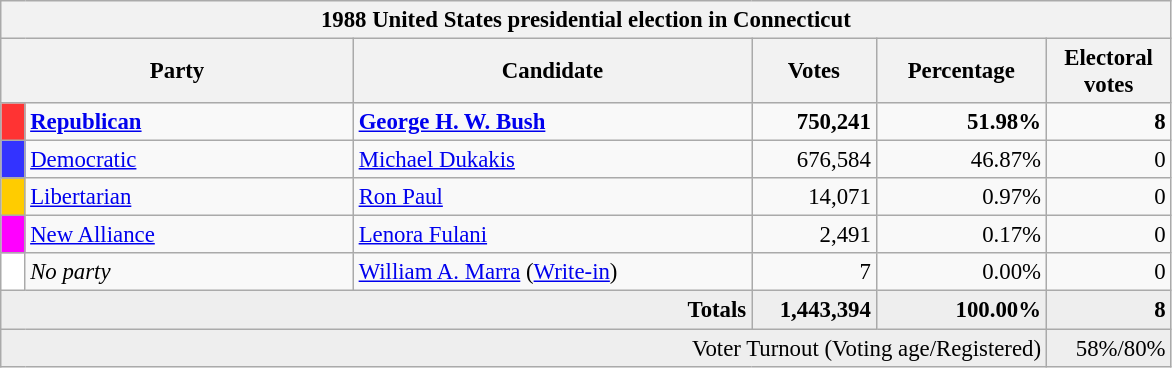<table class="wikitable" style="font-size: 95%;">
<tr>
<th colspan="6">1988 United States presidential election in Connecticut</th>
</tr>
<tr>
<th colspan="2" style="width: 15em">Party</th>
<th style="width: 17em">Candidate</th>
<th style="width: 5em">Votes</th>
<th style="width: 7em">Percentage</th>
<th style="width: 5em">Electoral votes</th>
</tr>
<tr>
<th style="background-color:#FF3333; width: 3px"></th>
<td style="width: 130px"><strong><a href='#'>Republican</a></strong></td>
<td><strong><a href='#'>George H. W. Bush</a></strong></td>
<td align="right"><strong>750,241</strong></td>
<td align="right"><strong>51.98%</strong></td>
<td align="right"><strong>8</strong></td>
</tr>
<tr>
<th style="background-color:#3333FF; width: 3px"></th>
<td style="width: 130px"><a href='#'>Democratic</a></td>
<td><a href='#'>Michael Dukakis</a></td>
<td align="right">676,584</td>
<td align="right">46.87%</td>
<td align="right">0</td>
</tr>
<tr>
<th style="background-color:#FFCC00; width: 3px"></th>
<td style="width: 130px"><a href='#'>Libertarian</a></td>
<td><a href='#'>Ron Paul</a></td>
<td align="right">14,071</td>
<td align="right">0.97%</td>
<td align="right">0</td>
</tr>
<tr>
<th style="background-color:#FF00FF; width: 3px"></th>
<td style="width: 130px"><a href='#'>New Alliance</a></td>
<td><a href='#'>Lenora Fulani</a></td>
<td align="right">2,491</td>
<td align="right">0.17%</td>
<td align="right">0</td>
</tr>
<tr>
<th style="background-color:#FFFFFF; width: 3px"></th>
<td style="width: 130px"><em>No party</em></td>
<td><a href='#'>William A. Marra</a> (<a href='#'>Write-in</a>)</td>
<td align="right">7</td>
<td align="right">0.00%</td>
<td align="right">0</td>
</tr>
<tr bgcolor="#EEEEEE">
<td colspan="3" align="right"><strong>Totals</strong></td>
<td align="right"><strong>1,443,394</strong></td>
<td align="right"><strong>100.00%</strong></td>
<td align="right"><strong>8</strong></td>
</tr>
<tr bgcolor="#EEEEEE">
<td colspan="5" align="right">Voter Turnout (Voting age/Registered)</td>
<td colspan="1" align="right">58%/80%</td>
</tr>
</table>
